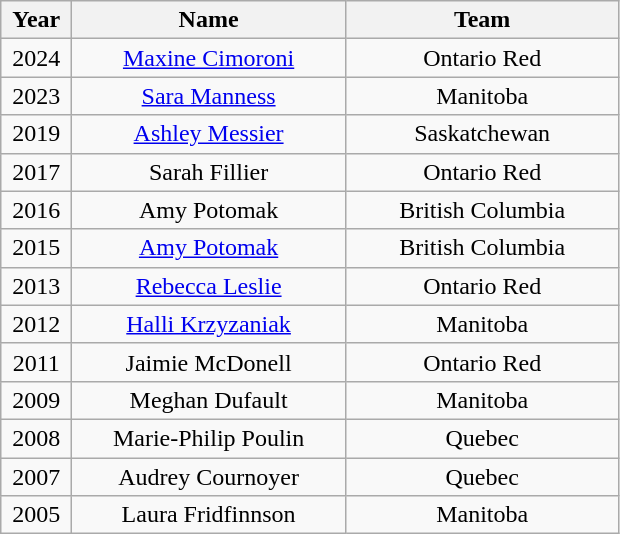<table class="wikitable" style="text-align:center;">
<tr>
<th width=40>Year</th>
<th width=175>Name</th>
<th width=175>Team</th>
</tr>
<tr>
<td>2024</td>
<td><a href='#'>Maxine Cimoroni</a></td>
<td>Ontario Red</td>
</tr>
<tr>
<td>2023</td>
<td><a href='#'>Sara Manness</a></td>
<td>Manitoba</td>
</tr>
<tr>
<td>2019</td>
<td><a href='#'>Ashley Messier</a></td>
<td>Saskatchewan</td>
</tr>
<tr>
<td>2017</td>
<td>Sarah Fillier</td>
<td>Ontario Red</td>
</tr>
<tr>
<td>2016</td>
<td>Amy Potomak</td>
<td>British Columbia</td>
</tr>
<tr>
<td>2015</td>
<td><a href='#'>Amy Potomak</a></td>
<td>British Columbia</td>
</tr>
<tr>
<td>2013</td>
<td><a href='#'>Rebecca Leslie</a></td>
<td>Ontario Red</td>
</tr>
<tr>
<td>2012</td>
<td><a href='#'>Halli Krzyzaniak</a></td>
<td>Manitoba</td>
</tr>
<tr>
<td>2011</td>
<td>Jaimie McDonell</td>
<td>Ontario Red</td>
</tr>
<tr>
<td>2009</td>
<td>Meghan Dufault</td>
<td>Manitoba</td>
</tr>
<tr>
<td>2008</td>
<td>Marie-Philip Poulin</td>
<td>Quebec</td>
</tr>
<tr>
<td>2007</td>
<td>Audrey Cournoyer</td>
<td>Quebec</td>
</tr>
<tr>
<td>2005</td>
<td>Laura Fridfinnson</td>
<td>Manitoba</td>
</tr>
</table>
